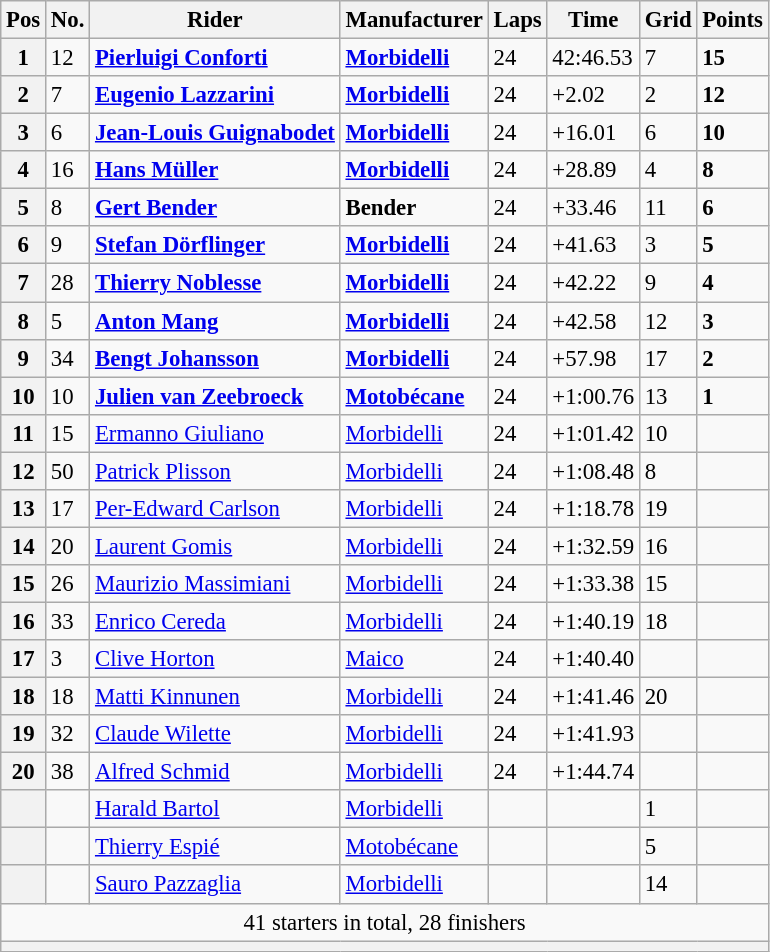<table class="wikitable" style="font-size: 95%;">
<tr>
<th>Pos</th>
<th>No.</th>
<th>Rider</th>
<th>Manufacturer</th>
<th>Laps</th>
<th>Time</th>
<th>Grid</th>
<th>Points</th>
</tr>
<tr>
<th>1</th>
<td>12</td>
<td> <strong><a href='#'>Pierluigi Conforti</a></strong></td>
<td><strong><a href='#'>Morbidelli</a></strong></td>
<td>24</td>
<td>42:46.53</td>
<td>7</td>
<td><strong>15</strong></td>
</tr>
<tr>
<th>2</th>
<td>7</td>
<td> <strong><a href='#'>Eugenio Lazzarini</a></strong></td>
<td><strong><a href='#'>Morbidelli</a></strong></td>
<td>24</td>
<td>+2.02</td>
<td>2</td>
<td><strong>12</strong></td>
</tr>
<tr>
<th>3</th>
<td>6</td>
<td> <strong><a href='#'>Jean-Louis Guignabodet</a></strong></td>
<td><strong><a href='#'>Morbidelli</a></strong></td>
<td>24</td>
<td>+16.01</td>
<td>6</td>
<td><strong>10</strong></td>
</tr>
<tr>
<th>4</th>
<td>16</td>
<td> <strong><a href='#'>Hans Müller</a></strong></td>
<td><strong><a href='#'>Morbidelli</a></strong></td>
<td>24</td>
<td>+28.89</td>
<td>4</td>
<td><strong>8</strong></td>
</tr>
<tr>
<th>5</th>
<td>8</td>
<td> <strong><a href='#'>Gert Bender</a></strong></td>
<td><strong>Bender</strong></td>
<td>24</td>
<td>+33.46</td>
<td>11</td>
<td><strong>6</strong></td>
</tr>
<tr>
<th>6</th>
<td>9</td>
<td> <strong><a href='#'>Stefan Dörflinger</a></strong></td>
<td><strong><a href='#'>Morbidelli</a></strong></td>
<td>24</td>
<td>+41.63</td>
<td>3</td>
<td><strong>5</strong></td>
</tr>
<tr>
<th>7</th>
<td>28</td>
<td> <strong><a href='#'>Thierry Noblesse</a></strong></td>
<td><strong><a href='#'>Morbidelli</a></strong></td>
<td>24</td>
<td>+42.22</td>
<td>9</td>
<td><strong>4</strong></td>
</tr>
<tr>
<th>8</th>
<td>5</td>
<td> <strong><a href='#'>Anton Mang</a></strong></td>
<td><strong><a href='#'>Morbidelli</a></strong></td>
<td>24</td>
<td>+42.58</td>
<td>12</td>
<td><strong>3</strong></td>
</tr>
<tr>
<th>9</th>
<td>34</td>
<td> <strong><a href='#'>Bengt Johansson</a></strong></td>
<td><strong><a href='#'>Morbidelli</a></strong></td>
<td>24</td>
<td>+57.98</td>
<td>17</td>
<td><strong>2</strong></td>
</tr>
<tr>
<th>10</th>
<td>10</td>
<td> <strong><a href='#'>Julien van Zeebroeck</a></strong></td>
<td><strong><a href='#'>Motobécane</a></strong></td>
<td>24</td>
<td>+1:00.76</td>
<td>13</td>
<td><strong>1</strong></td>
</tr>
<tr>
<th>11</th>
<td>15</td>
<td> <a href='#'>Ermanno Giuliano</a></td>
<td><a href='#'>Morbidelli</a></td>
<td>24</td>
<td>+1:01.42</td>
<td>10</td>
<td></td>
</tr>
<tr>
<th>12</th>
<td>50</td>
<td> <a href='#'>Patrick Plisson</a></td>
<td><a href='#'>Morbidelli</a></td>
<td>24</td>
<td>+1:08.48</td>
<td>8</td>
<td></td>
</tr>
<tr>
<th>13</th>
<td>17</td>
<td> <a href='#'>Per-Edward Carlson</a></td>
<td><a href='#'>Morbidelli</a></td>
<td>24</td>
<td>+1:18.78</td>
<td>19</td>
<td></td>
</tr>
<tr>
<th>14</th>
<td>20</td>
<td> <a href='#'>Laurent Gomis</a></td>
<td><a href='#'>Morbidelli</a></td>
<td>24</td>
<td>+1:32.59</td>
<td>16</td>
<td></td>
</tr>
<tr>
<th>15</th>
<td>26</td>
<td> <a href='#'>Maurizio Massimiani</a></td>
<td><a href='#'>Morbidelli</a></td>
<td>24</td>
<td>+1:33.38</td>
<td>15</td>
<td></td>
</tr>
<tr>
<th>16</th>
<td>33</td>
<td> <a href='#'>Enrico Cereda</a></td>
<td><a href='#'>Morbidelli</a></td>
<td>24</td>
<td>+1:40.19</td>
<td>18</td>
<td></td>
</tr>
<tr>
<th>17</th>
<td>3</td>
<td> <a href='#'>Clive Horton</a></td>
<td><a href='#'>Maico</a></td>
<td>24</td>
<td>+1:40.40</td>
<td></td>
<td></td>
</tr>
<tr>
<th>18</th>
<td>18</td>
<td> <a href='#'>Matti Kinnunen</a></td>
<td><a href='#'>Morbidelli</a></td>
<td>24</td>
<td>+1:41.46</td>
<td>20</td>
<td></td>
</tr>
<tr>
<th>19</th>
<td>32</td>
<td> <a href='#'>Claude Wilette</a></td>
<td><a href='#'>Morbidelli</a></td>
<td>24</td>
<td>+1:41.93</td>
<td></td>
<td></td>
</tr>
<tr>
<th>20</th>
<td>38</td>
<td> <a href='#'>Alfred Schmid</a></td>
<td><a href='#'>Morbidelli</a></td>
<td>24</td>
<td>+1:44.74</td>
<td></td>
<td></td>
</tr>
<tr>
<th></th>
<td></td>
<td> <a href='#'>Harald Bartol</a></td>
<td><a href='#'>Morbidelli</a></td>
<td></td>
<td></td>
<td>1</td>
<td></td>
</tr>
<tr>
<th></th>
<td></td>
<td> <a href='#'>Thierry Espié</a></td>
<td><a href='#'>Motobécane</a></td>
<td></td>
<td></td>
<td>5</td>
<td></td>
</tr>
<tr>
<th></th>
<td></td>
<td> <a href='#'>Sauro Pazzaglia</a></td>
<td><a href='#'>Morbidelli</a></td>
<td></td>
<td></td>
<td>14</td>
<td></td>
</tr>
<tr>
<td colspan=8 align=center>41 starters in total, 28 finishers</td>
</tr>
<tr>
<th colspan=8></th>
</tr>
</table>
